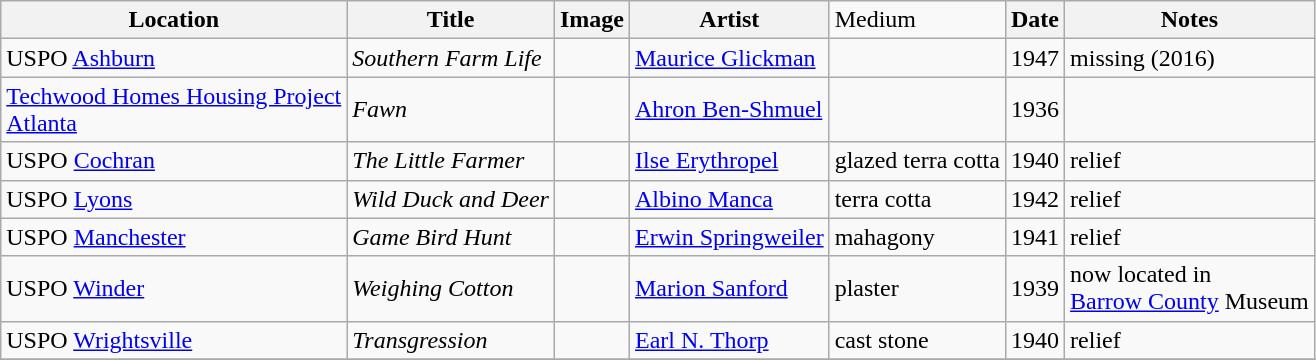<table class="wikitable sortable">
<tr>
<th>Location</th>
<th>Title</th>
<th>Image</th>
<th>Artist</th>
<td>Medium</td>
<th>Date</th>
<th>Notes</th>
</tr>
<tr>
<td>USPO <a href='#'>Ashburn</a></td>
<td><em>Southern Farm Life</em></td>
<td></td>
<td><a href='#'>Maurice Glickman</a></td>
<td></td>
<td>1947</td>
<td>missing (2016)</td>
</tr>
<tr>
<td><a href='#'>Techwood Homes Housing Project</a><br> <a href='#'>Atlanta</a></td>
<td><em>Fawn</em></td>
<td></td>
<td><a href='#'>Ahron Ben-Shmuel</a></td>
<td></td>
<td>1936</td>
<td></td>
</tr>
<tr>
<td>USPO <a href='#'>Cochran</a></td>
<td><em>The Little Farmer</em></td>
<td></td>
<td><a href='#'>Ilse Erythropel</a></td>
<td>glazed terra cotta</td>
<td>1940</td>
<td>relief</td>
</tr>
<tr>
<td>USPO <a href='#'>Lyons</a></td>
<td><em>Wild Duck and Deer</em></td>
<td></td>
<td><a href='#'>Albino Manca</a></td>
<td>terra cotta</td>
<td>1942</td>
<td>relief</td>
</tr>
<tr>
<td>USPO <a href='#'>Manchester</a></td>
<td><em>Game Bird Hunt</em></td>
<td></td>
<td><a href='#'>Erwin Springweiler</a></td>
<td>mahagony</td>
<td>1941</td>
<td>relief</td>
</tr>
<tr>
<td>USPO <a href='#'>Winder</a></td>
<td><em>Weighing Cotton</em></td>
<td></td>
<td><a href='#'>Marion Sanford</a></td>
<td>plaster</td>
<td>1939</td>
<td>now located in<br><a href='#'>Barrow County</a> Museum</td>
</tr>
<tr>
<td>USPO <a href='#'>Wrightsville</a></td>
<td><em>Transgression</em></td>
<td></td>
<td><a href='#'>Earl N. Thorp</a></td>
<td>cast stone</td>
<td>1940</td>
<td>relief</td>
</tr>
<tr>
</tr>
</table>
